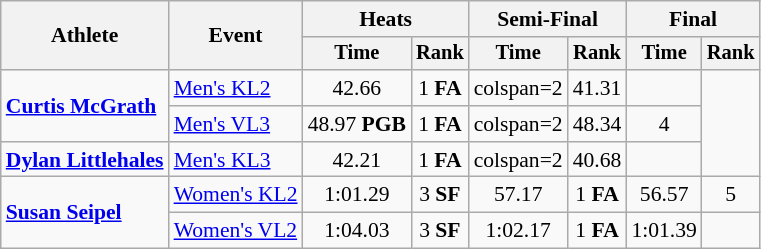<table class=wikitable style=font-size:90%;text-align:center>
<tr>
<th rowspan=2>Athlete</th>
<th rowspan=2>Event</th>
<th colspan=2>Heats</th>
<th colspan=2>Semi-Final</th>
<th colspan=2>Final</th>
</tr>
<tr style=font-size:95%>
<th>Time</th>
<th>Rank</th>
<th>Time</th>
<th>Rank</th>
<th>Time</th>
<th>Rank</th>
</tr>
<tr>
<td align=left rowspan=2><strong><a href='#'>Curtis McGrath</a></strong></td>
<td align=left><a href='#'>Men's KL2</a></td>
<td>42.66</td>
<td>1 <strong>FA</strong></td>
<td>colspan=2 </td>
<td>41.31</td>
<td></td>
</tr>
<tr>
<td align=left><a href='#'>Men's VL3</a></td>
<td>48.97 <strong>PGB</strong></td>
<td>1 <strong>FA</strong></td>
<td>colspan=2 </td>
<td>48.34</td>
<td>4</td>
</tr>
<tr>
<td align=left><strong><a href='#'>Dylan Littlehales</a></strong></td>
<td align=left><a href='#'>Men's KL3</a></td>
<td>42.21</td>
<td>1  <strong>FA</strong></td>
<td>colspan=2 </td>
<td>40.68</td>
<td></td>
</tr>
<tr>
<td align=left rowspan=2><strong><a href='#'>Susan Seipel</a></strong></td>
<td align=left><a href='#'>Women's KL2</a></td>
<td>1:01.29</td>
<td>3 <strong>SF</strong></td>
<td>57.17</td>
<td>1 <strong>FA</strong></td>
<td>56.57</td>
<td>5</td>
</tr>
<tr>
<td align=left><a href='#'>Women's VL2</a></td>
<td>1:04.03</td>
<td>3 <strong>SF</strong></td>
<td>1:02.17</td>
<td>1 <strong>FA</strong></td>
<td>1:01.39</td>
<td></td>
</tr>
</table>
